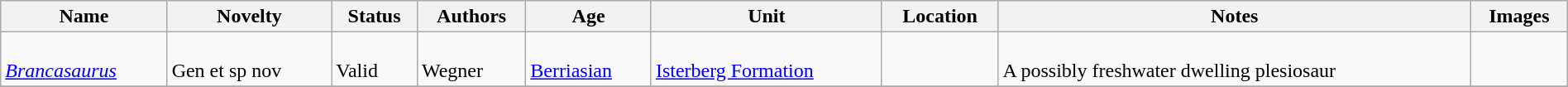<table class="wikitable sortable" align="center" width="100%">
<tr>
<th>Name</th>
<th>Novelty</th>
<th>Status</th>
<th>Authors</th>
<th>Age</th>
<th>Unit</th>
<th>Location</th>
<th>Notes</th>
<th>Images</th>
</tr>
<tr>
<td><br><em><a href='#'>Brancasaurus</a></em></td>
<td><br>Gen et sp nov</td>
<td><br>Valid</td>
<td><br>Wegner</td>
<td><br><a href='#'>Berriasian</a></td>
<td><br><a href='#'>Isterberg Formation</a></td>
<td><br></td>
<td><br>A possibly freshwater dwelling plesiosaur</td>
<td><br></td>
</tr>
<tr>
</tr>
</table>
